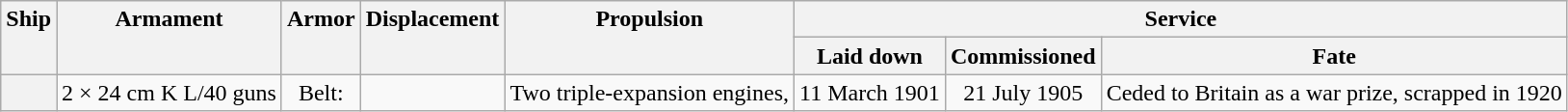<table class="wikitable plainrowheaders" style="text-align: center;">
<tr valign="top">
<th scope="col" rowspan="2">Ship</th>
<th scope="col" rowspan="2">Armament</th>
<th scope="col" rowspan="2">Armor</th>
<th scope="col" rowspan="2">Displacement</th>
<th scope="col" rowspan="2">Propulsion</th>
<th scope="col" colspan="3">Service</th>
</tr>
<tr valign="top">
<th scope="col">Laid down</th>
<th scope="col">Commissioned</th>
<th scope="col">Fate</th>
</tr>
<tr valign="center">
<th scope="row"></th>
<td>2 × 24 cm K L/40 guns</td>
<td>Belt: </td>
<td></td>
<td>Two triple-expansion engines, </td>
<td>11 March 1901</td>
<td>21 July 1905</td>
<td>Ceded to Britain as a war prize, scrapped in 1920</td>
</tr>
</table>
